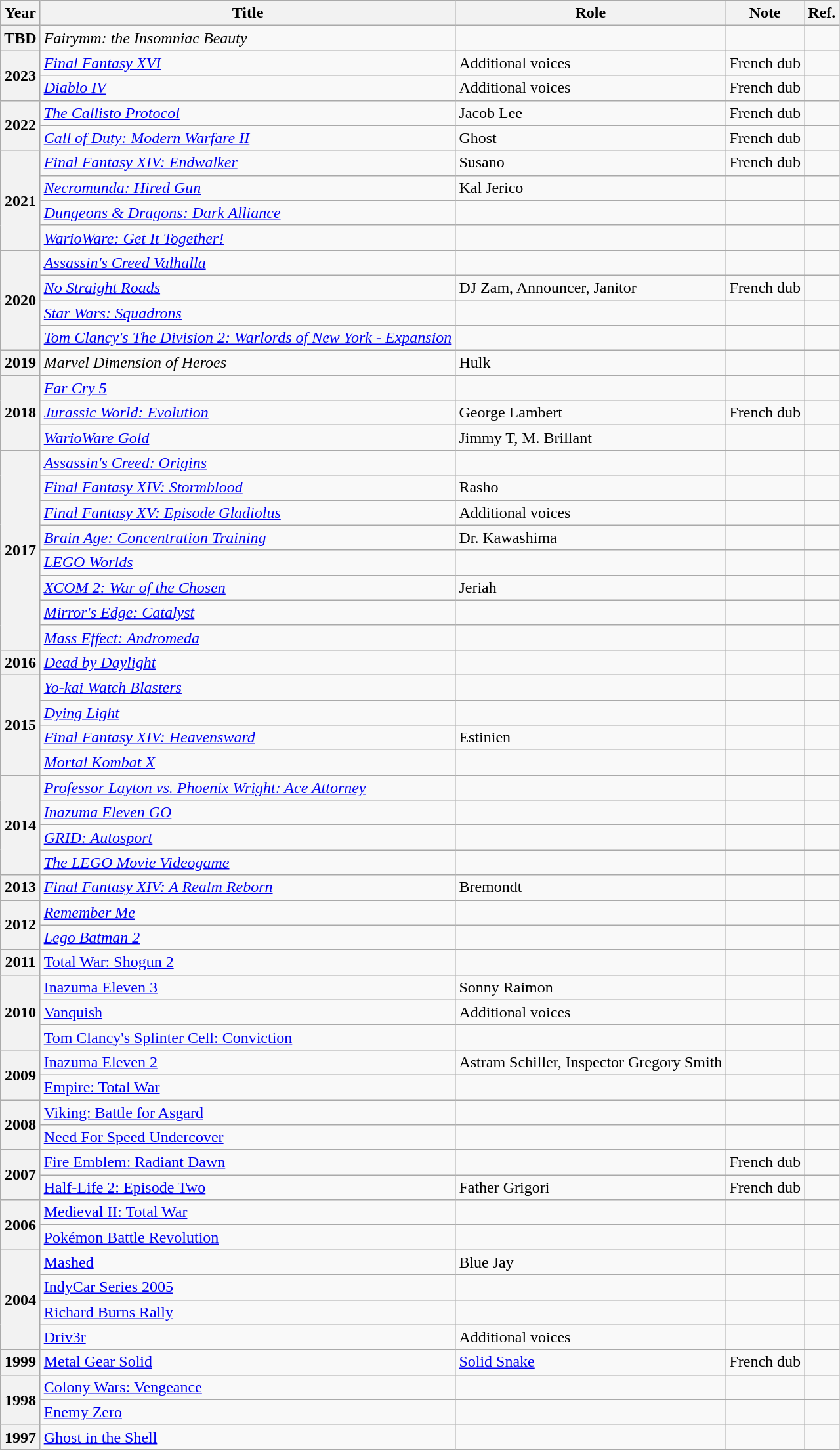<table class="wikitable">
<tr>
<th>Year</th>
<th>Title</th>
<th>Role</th>
<th>Note</th>
<th>Ref.</th>
</tr>
<tr>
<th>TBD</th>
<td><em>Fairymm: the Insomniac Beauty</em></td>
<td></td>
<td></td>
<td></td>
</tr>
<tr>
<th rowspan="2">2023</th>
<td><em><a href='#'>Final Fantasy XVI</a></em></td>
<td>Additional voices</td>
<td>French dub</td>
<td></td>
</tr>
<tr>
<td><em><a href='#'>Diablo IV</a></em></td>
<td>Additional voices</td>
<td>French dub</td>
<td></td>
</tr>
<tr>
<th rowspan="2">2022</th>
<td><em><a href='#'>The Callisto Protocol</a></em></td>
<td>Jacob Lee</td>
<td>French dub</td>
<td></td>
</tr>
<tr>
<td><em><a href='#'>Call of Duty: Modern Warfare II</a></em></td>
<td>Ghost</td>
<td>French dub</td>
<td></td>
</tr>
<tr>
<th rowspan="4">2021</th>
<td><em><a href='#'>Final Fantasy XIV: Endwalker</a></em></td>
<td>Susano</td>
<td>French dub</td>
<td></td>
</tr>
<tr>
<td><em><a href='#'>Necromunda: Hired Gun</a></em></td>
<td>Kal Jerico</td>
<td></td>
<td></td>
</tr>
<tr>
<td><em><a href='#'>Dungeons & Dragons: Dark Alliance</a></em></td>
<td></td>
<td></td>
<td></td>
</tr>
<tr>
<td><em><a href='#'>WarioWare: Get It Together!</a></em></td>
<td></td>
<td></td>
<td></td>
</tr>
<tr>
<th rowspan="4">2020</th>
<td><em><a href='#'>Assassin's Creed Valhalla</a></em></td>
<td></td>
<td></td>
<td></td>
</tr>
<tr>
<td><em><a href='#'>No Straight Roads</a></em></td>
<td>DJ Zam, Announcer, Janitor</td>
<td>French dub</td>
<td></td>
</tr>
<tr>
<td><em><a href='#'>Star Wars: Squadrons</a></em></td>
<td></td>
<td></td>
<td></td>
</tr>
<tr>
<td><em><a href='#'>Tom Clancy's The Division 2: Warlords of New York - Expansion</a></em></td>
<td></td>
<td></td>
<td></td>
</tr>
<tr>
<th>2019</th>
<td><em>Marvel Dimension of Heroes</em></td>
<td>Hulk</td>
<td></td>
<td></td>
</tr>
<tr>
<th rowspan="3">2018</th>
<td><em><a href='#'>Far Cry 5</a></em></td>
<td></td>
<td></td>
<td></td>
</tr>
<tr>
<td><em><a href='#'>Jurassic World: Evolution</a></em></td>
<td>George Lambert</td>
<td>French dub</td>
<td></td>
</tr>
<tr>
<td><em><a href='#'>WarioWare Gold</a></em></td>
<td>Jimmy T, M. Brillant</td>
<td></td>
<td></td>
</tr>
<tr>
<th rowspan="8">2017</th>
<td><em><a href='#'>Assassin's Creed: Origins</a></em></td>
<td></td>
<td></td>
<td></td>
</tr>
<tr>
<td><em><a href='#'>Final Fantasy XIV: Stormblood</a></em></td>
<td>Rasho</td>
<td></td>
<td></td>
</tr>
<tr>
<td><em><a href='#'>Final Fantasy XV: Episode Gladiolus</a></em></td>
<td>Additional voices</td>
<td></td>
<td></td>
</tr>
<tr>
<td><em><a href='#'>Brain Age: Concentration Training</a></em></td>
<td>Dr. Kawashima</td>
<td></td>
<td></td>
</tr>
<tr>
<td><em><a href='#'>LEGO Worlds</a></em></td>
<td></td>
<td></td>
<td></td>
</tr>
<tr>
<td><em><a href='#'>XCOM 2: War of the Chosen</a></em></td>
<td>Jeriah</td>
<td></td>
<td></td>
</tr>
<tr>
<td><em><a href='#'>Mirror's Edge: Catalyst</a></em></td>
<td></td>
<td></td>
<td></td>
</tr>
<tr>
<td><em><a href='#'>Mass Effect: Andromeda</a></em></td>
<td></td>
<td></td>
<td></td>
</tr>
<tr>
<th>2016</th>
<td><em><a href='#'>Dead by Daylight</a></em></td>
<td></td>
<td></td>
<td></td>
</tr>
<tr>
<th rowspan="4">2015</th>
<td><em><a href='#'>Yo-kai Watch Blasters</a></em></td>
<td></td>
<td></td>
<td></td>
</tr>
<tr>
<td><em><a href='#'>Dying Light</a></em></td>
<td></td>
<td></td>
<td></td>
</tr>
<tr>
<td><em><a href='#'>Final Fantasy XIV: Heavensward</a></em></td>
<td>Estinien</td>
<td></td>
<td></td>
</tr>
<tr>
<td><em><a href='#'>Mortal Kombat X</a></em></td>
<td></td>
<td></td>
<td></td>
</tr>
<tr>
<th rowspan="4">2014</th>
<td><em><a href='#'>Professor Layton vs. Phoenix Wright: Ace Attorney</a></em></td>
<td></td>
<td></td>
<td></td>
</tr>
<tr>
<td><em><a href='#'>Inazuma Eleven GO</a></em></td>
<td></td>
<td></td>
<td></td>
</tr>
<tr>
<td><em><a href='#'>GRID: Autosport</a></em></td>
<td></td>
<td></td>
<td></td>
</tr>
<tr>
<td><em><a href='#'>The LEGO Movie Videogame</a></em></td>
<td></td>
<td></td>
<td></td>
</tr>
<tr>
<th>2013</th>
<td><em><a href='#'>Final Fantasy XIV: A Realm Reborn</a></em></td>
<td>Bremondt</td>
<td></td>
<td></td>
</tr>
<tr>
<th rowspan="2">2012</th>
<td><em><a href='#'>Remember Me</a></em></td>
<td></td>
<td></td>
<td></td>
</tr>
<tr>
<td><em><a href='#'>Lego Batman 2</a></em></td>
<td></td>
<td></td>
<td><em></td>
</tr>
<tr>
<th>2011</th>
<td></em><a href='#'>Total War: Shogun 2</a><em></td>
<td></td>
<td></td>
<td></td>
</tr>
<tr>
<th rowspan="3">2010</th>
<td></em><a href='#'>Inazuma Eleven 3</a><em></td>
<td>Sonny Raimon</td>
<td></td>
<td></td>
</tr>
<tr>
<td></em><a href='#'>Vanquish</a><em></td>
<td>Additional voices</td>
<td></td>
<td></td>
</tr>
<tr>
<td></em><a href='#'>Tom Clancy's Splinter Cell: Conviction</a><em></td>
<td></td>
<td></td>
<td></td>
</tr>
<tr>
<th rowspan="2">2009</th>
<td></em><a href='#'>Inazuma Eleven 2</a><em></td>
<td>Astram Schiller, Inspector Gregory Smith</td>
<td></td>
<td></td>
</tr>
<tr>
<td></em><a href='#'>Empire: Total War</a><em></td>
<td></td>
<td></td>
<td></td>
</tr>
<tr>
<th rowspan="2">2008</th>
<td></em><a href='#'>Viking: Battle for Asgard</a><em></td>
<td></td>
<td></td>
<td></td>
</tr>
<tr>
<td></em><a href='#'>Need For Speed Undercover</a><em></td>
<td></td>
<td></td>
<td></td>
</tr>
<tr>
<th rowspan="2">2007</th>
<td></em><a href='#'>Fire Emblem: Radiant Dawn</a><em></td>
<td></td>
<td>French dub</td>
<td></td>
</tr>
<tr>
<td></em><a href='#'>Half-Life 2: Episode Two</a><em></td>
<td>Father Grigori</td>
<td>French dub</td>
<td></td>
</tr>
<tr>
<th rowspan="2">2006</th>
<td></em><a href='#'>Medieval II: Total War</a><em></td>
<td></td>
<td></td>
<td></td>
</tr>
<tr>
<td></em><a href='#'>Pokémon Battle Revolution</a><em></td>
<td></td>
<td></td>
<td></td>
</tr>
<tr>
<th rowspan="4">2004</th>
<td></em><a href='#'>Mashed</a><em></td>
<td>Blue Jay</td>
<td></td>
<td></td>
</tr>
<tr>
<td></em><a href='#'>IndyCar Series 2005</a><em></td>
<td></td>
<td></td>
<td></td>
</tr>
<tr>
<td></em><a href='#'>Richard Burns Rally</a><em></td>
<td></td>
<td></td>
<td></td>
</tr>
<tr>
<td></em><a href='#'>Driv3r</a><em></td>
<td>Additional voices</td>
<td></td>
<td></td>
</tr>
<tr>
<th>1999</th>
<td></em><a href='#'>Metal Gear Solid</a><em></td>
<td><a href='#'>Solid Snake</a></td>
<td>French dub</td>
<td></td>
</tr>
<tr>
<th rowspan="2">1998</th>
<td></em><a href='#'>Colony Wars: Vengeance</a><em></td>
<td></td>
<td></td>
<td></td>
</tr>
<tr>
<td></em><a href='#'>Enemy Zero</a><em></td>
<td></td>
<td></td>
<td></td>
</tr>
<tr>
<th>1997</th>
<td></em><a href='#'>Ghost in the Shell</a><em></td>
<td></td>
<td></td>
<td></td>
</tr>
</table>
